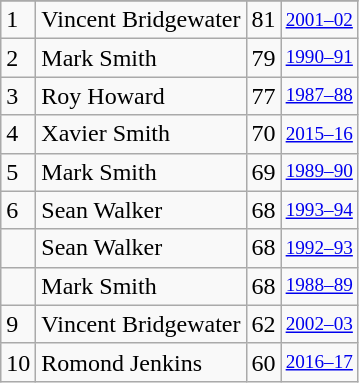<table class="wikitable">
<tr>
</tr>
<tr>
<td>1</td>
<td>Vincent Bridgewater</td>
<td>81</td>
<td style="font-size:80%;"><a href='#'>2001–02</a></td>
</tr>
<tr>
<td>2</td>
<td>Mark Smith</td>
<td>79</td>
<td style="font-size:80%;"><a href='#'>1990–91</a></td>
</tr>
<tr>
<td>3</td>
<td>Roy Howard</td>
<td>77</td>
<td style="font-size:80%;"><a href='#'>1987–88</a></td>
</tr>
<tr>
<td>4</td>
<td>Xavier Smith</td>
<td>70</td>
<td style="font-size:80%;"><a href='#'>2015–16</a></td>
</tr>
<tr>
<td>5</td>
<td>Mark Smith</td>
<td>69</td>
<td style="font-size:80%;"><a href='#'>1989–90</a></td>
</tr>
<tr>
<td>6</td>
<td>Sean Walker</td>
<td>68</td>
<td style="font-size:80%;"><a href='#'>1993–94</a></td>
</tr>
<tr>
<td></td>
<td>Sean Walker</td>
<td>68</td>
<td style="font-size:80%;"><a href='#'>1992–93</a></td>
</tr>
<tr>
<td></td>
<td>Mark Smith</td>
<td>68</td>
<td style="font-size:80%;"><a href='#'>1988–89</a></td>
</tr>
<tr>
<td>9</td>
<td>Vincent Bridgewater</td>
<td>62</td>
<td style="font-size:80%;"><a href='#'>2002–03</a></td>
</tr>
<tr>
<td>10</td>
<td>Romond Jenkins</td>
<td>60</td>
<td style="font-size:80%;"><a href='#'>2016–17</a></td>
</tr>
</table>
